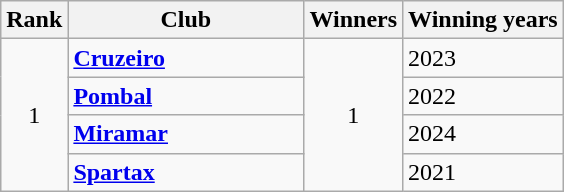<table class="wikitable sortable">
<tr>
<th>Rank</th>
<th style="width:150px">Club</th>
<th>Winners</th>
<th>Winning years</th>
</tr>
<tr>
<td rowspan=4 align=center>1</td>
<td><strong><a href='#'>Cruzeiro</a></strong></td>
<td rowspan=4 align=center>1</td>
<td>2023</td>
</tr>
<tr>
<td><strong><a href='#'>Pombal</a></strong></td>
<td>2022</td>
</tr>
<tr>
<td><strong><a href='#'>Miramar</a></strong></td>
<td>2024</td>
</tr>
<tr>
<td><strong><a href='#'>Spartax</a></strong></td>
<td>2021</td>
</tr>
</table>
